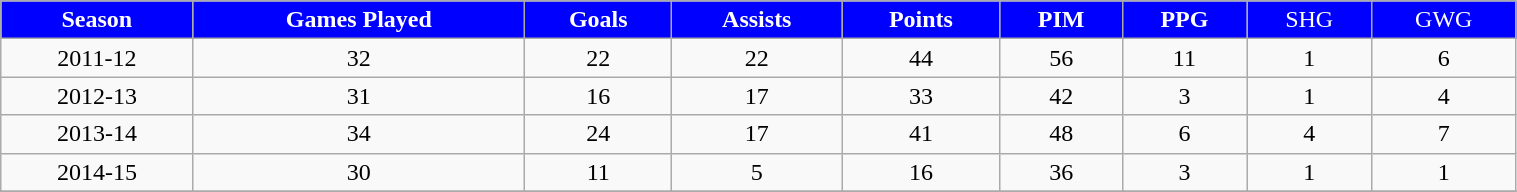<table class="wikitable" width="80%">
<tr align="center"  style="background:blue;color:white;">
<td><strong>Season</strong></td>
<td><strong>Games Played</strong></td>
<td><strong>Goals</strong></td>
<td><strong>Assists</strong></td>
<td><strong>Points</strong></td>
<td><strong>PIM</strong></td>
<td><strong>PPG<em></td>
<td></strong>SHG<strong></td>
<td></strong>GWG<strong></td>
</tr>
<tr align="center" bgcolor="">
<td>2011-12</td>
<td>32</td>
<td>22</td>
<td>22</td>
<td>44</td>
<td>56</td>
<td>11</td>
<td>1</td>
<td>6</td>
</tr>
<tr align="center" bgcolor="">
<td>2012-13</td>
<td>31</td>
<td>16</td>
<td>17</td>
<td>33</td>
<td>42</td>
<td>3</td>
<td>1</td>
<td>4</td>
</tr>
<tr align="center" bgcolor="">
<td>2013-14</td>
<td>34</td>
<td>24</td>
<td>17</td>
<td>41</td>
<td>48</td>
<td>6</td>
<td>4</td>
<td>7</td>
</tr>
<tr align="center" bgcolor="">
<td>2014-15</td>
<td>30</td>
<td>11</td>
<td>5</td>
<td>16</td>
<td>36</td>
<td>3</td>
<td>1</td>
<td>1</td>
</tr>
<tr align="center" bgcolor="">
</tr>
</table>
